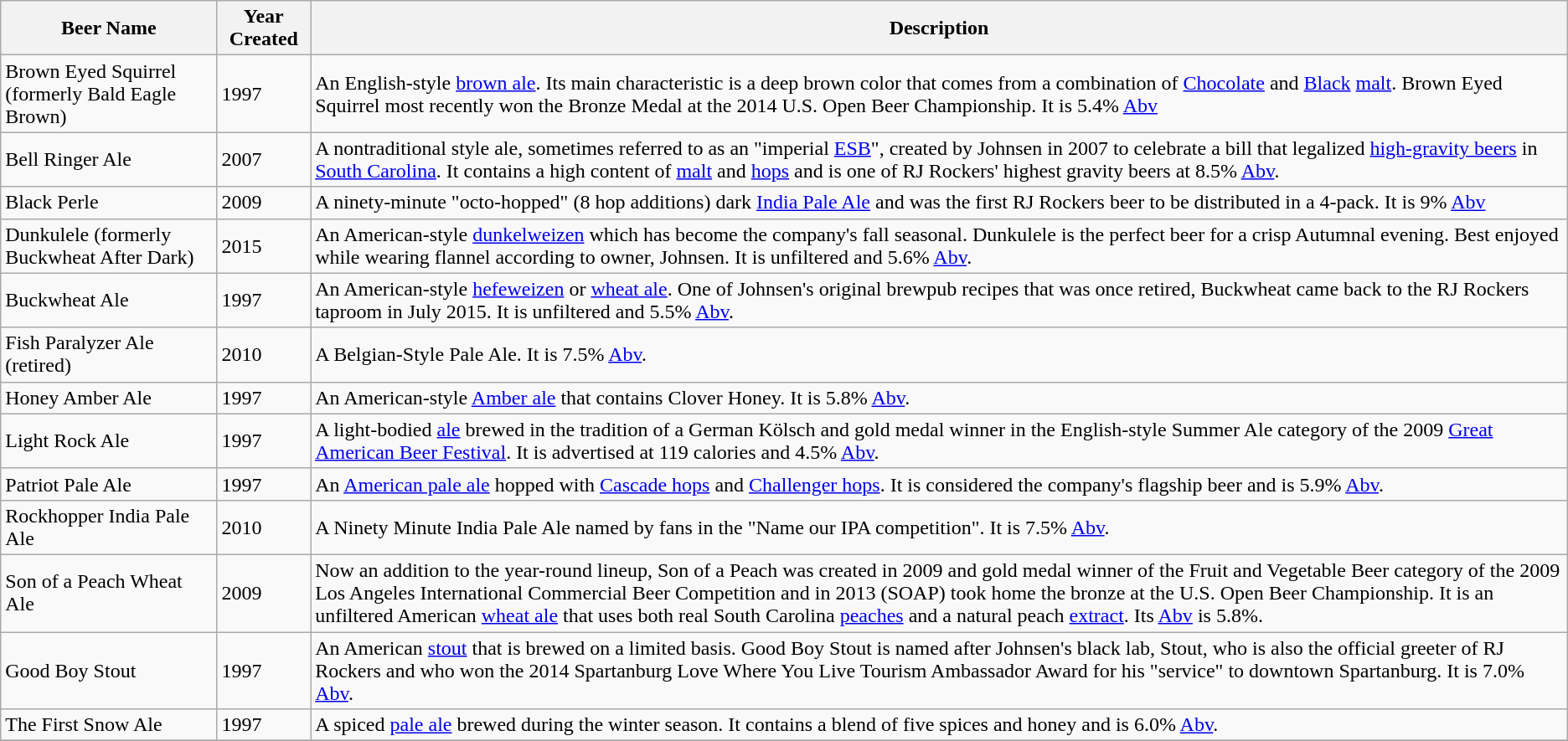<table class="wikitable">
<tr>
<th>Beer Name</th>
<th>Year Created</th>
<th>Description</th>
</tr>
<tr>
<td>Brown Eyed Squirrel (formerly Bald Eagle Brown)</td>
<td>1997</td>
<td>An English-style <a href='#'>brown ale</a>.  Its main characteristic is a deep brown color that comes from a combination of <a href='#'>Chocolate</a> and <a href='#'>Black</a> <a href='#'>malt</a>.  Brown Eyed Squirrel most recently won the Bronze Medal at the 2014 U.S. Open Beer Championship.  It is 5.4% <a href='#'>Abv</a></td>
</tr>
<tr>
<td>Bell Ringer Ale</td>
<td>2007</td>
<td>A nontraditional style ale, sometimes referred to as an "imperial <a href='#'>ESB</a>", created by Johnsen in 2007 to celebrate a bill that legalized <a href='#'>high-gravity beers</a> in <a href='#'>South Carolina</a>.  It contains a high content of <a href='#'>malt</a> and <a href='#'>hops</a> and is one of RJ Rockers' highest gravity beers at 8.5% <a href='#'>Abv</a>.</td>
</tr>
<tr>
<td>Black Perle</td>
<td>2009</td>
<td>A ninety-minute "octo-hopped" (8 hop additions) dark <a href='#'>India Pale Ale</a> and was the first RJ Rockers beer to be distributed in a 4-pack.  It is 9% <a href='#'>Abv</a></td>
</tr>
<tr>
<td>Dunkulele (formerly Buckwheat After Dark)</td>
<td>2015</td>
<td>An American-style <a href='#'>dunkelweizen</a> which has become the company's fall seasonal.  Dunkulele is the perfect beer for a crisp Autumnal evening.  Best enjoyed while wearing flannel according to owner, Johnsen.  It is unfiltered and 5.6% <a href='#'>Abv</a>.</td>
</tr>
<tr>
<td>Buckwheat Ale</td>
<td>1997</td>
<td>An American-style <a href='#'>hefeweizen</a> or <a href='#'>wheat ale</a>.  One of Johnsen's original brewpub recipes that was once retired, Buckwheat came back to the RJ Rockers taproom in July 2015.  It is unfiltered and 5.5% <a href='#'>Abv</a>.</td>
</tr>
<tr>
<td>Fish Paralyzer Ale (retired)</td>
<td>2010</td>
<td>A Belgian-Style Pale Ale.  It is 7.5% <a href='#'>Abv</a>.</td>
</tr>
<tr>
<td>Honey Amber Ale</td>
<td>1997</td>
<td>An American-style <a href='#'>Amber ale</a> that contains Clover Honey.  It is 5.8% <a href='#'>Abv</a>.</td>
</tr>
<tr>
<td>Light Rock Ale</td>
<td>1997</td>
<td>A light-bodied <a href='#'>ale</a> brewed in the tradition of a German Kölsch and gold medal winner in the English-style Summer Ale category of the 2009 <a href='#'>Great American Beer Festival</a>.  It is advertised at 119 calories and 4.5% <a href='#'>Abv</a>.</td>
</tr>
<tr>
<td>Patriot Pale Ale</td>
<td>1997</td>
<td>An <a href='#'>American pale ale</a> hopped with <a href='#'>Cascade hops</a> and <a href='#'>Challenger hops</a>. It is considered the company's flagship beer and is 5.9% <a href='#'>Abv</a>.</td>
</tr>
<tr>
<td>Rockhopper India Pale Ale</td>
<td>2010</td>
<td>A Ninety Minute India Pale Ale named by fans in the "Name our IPA competition".  It is 7.5% <a href='#'>Abv</a>.</td>
</tr>
<tr>
<td>Son of a Peach Wheat Ale</td>
<td>2009</td>
<td>Now an addition to the year-round lineup, Son of a Peach was created in 2009 and gold medal winner of the Fruit and Vegetable Beer category of the 2009 Los Angeles International Commercial Beer Competition and in 2013 (SOAP) took home the bronze at the U.S. Open Beer Championship.  It is an unfiltered American <a href='#'>wheat ale</a> that uses both real South Carolina <a href='#'>peaches</a> and a natural peach <a href='#'>extract</a>. Its <a href='#'>Abv</a> is 5.8%.</td>
</tr>
<tr>
<td>Good Boy Stout</td>
<td>1997</td>
<td>An American <a href='#'>stout</a> that is brewed on a limited basis.  Good Boy Stout is named after Johnsen's black lab, Stout, who is also the official greeter of RJ Rockers and who won the 2014 Spartanburg Love Where You Live Tourism Ambassador Award for his "service" to downtown Spartanburg.  It is 7.0% <a href='#'>Abv</a>.</td>
</tr>
<tr>
<td>The First Snow Ale</td>
<td>1997</td>
<td>A spiced <a href='#'>pale ale</a> brewed during the winter season.  It contains a blend of five spices and honey and is 6.0% <a href='#'>Abv</a>.</td>
</tr>
<tr>
</tr>
</table>
